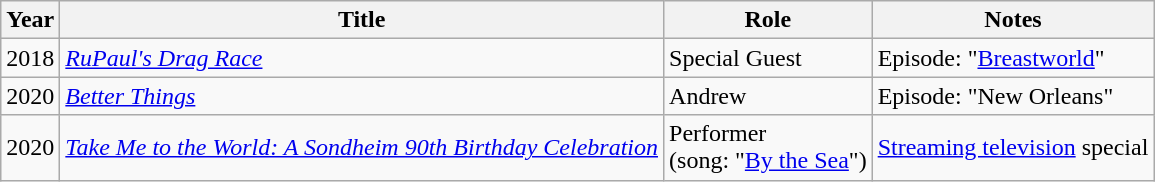<table class="wikitable">
<tr>
<th>Year</th>
<th>Title</th>
<th>Role</th>
<th>Notes</th>
</tr>
<tr>
<td>2018</td>
<td><em><a href='#'>RuPaul's Drag Race</a></em></td>
<td>Special Guest</td>
<td>Episode: "<a href='#'>Breastworld</a>"</td>
</tr>
<tr>
<td>2020</td>
<td><em><a href='#'>Better Things</a></em></td>
<td>Andrew</td>
<td>Episode: "New Orleans"</td>
</tr>
<tr>
<td>2020</td>
<td><em><a href='#'>Take Me to the World: A Sondheim 90th Birthday Celebration</a></em></td>
<td>Performer <br> (song: "<a href='#'>By the Sea</a>")</td>
<td><a href='#'>Streaming television</a> special</td>
</tr>
</table>
